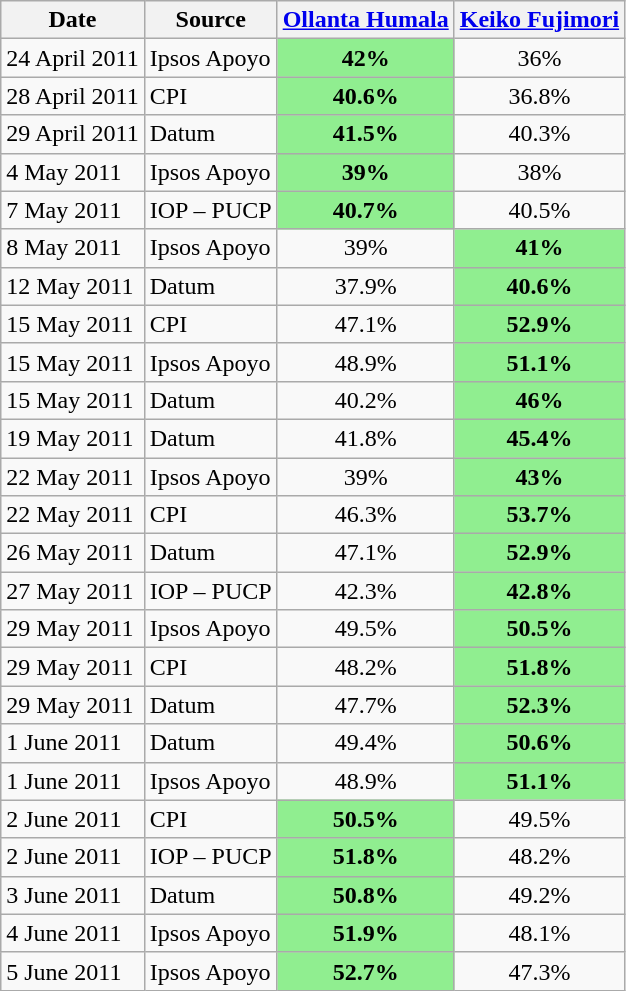<table class="wikitable" |- bgcolor=lightgrey>
<tr>
<th>Date</th>
<th>Source</th>
<th><a href='#'>Ollanta Humala</a></th>
<th><a href='#'>Keiko Fujimori</a></th>
</tr>
<tr>
<td>24 April 2011</td>
<td>Ipsos Apoyo</td>
<td style="text-align:center; background:lightgreen;"><strong>42%</strong></td>
<td style="text-align:center;">36%</td>
</tr>
<tr>
<td>28 April 2011</td>
<td>CPI</td>
<td style="text-align:center; background:lightgreen;"><strong>40.6%</strong></td>
<td style="text-align:center;">36.8%</td>
</tr>
<tr>
<td>29 April 2011</td>
<td>Datum</td>
<td style="text-align:center; background:lightgreen;"><strong>41.5%</strong></td>
<td style="text-align:center;">40.3%</td>
</tr>
<tr>
<td>4 May 2011</td>
<td>Ipsos Apoyo</td>
<td style="text-align:center; background:lightgreen;"><strong>39%</strong></td>
<td style="text-align:center;">38%</td>
</tr>
<tr>
<td>7 May 2011</td>
<td>IOP – PUCP</td>
<td style="text-align:center; background:lightgreen;"><strong>40.7%</strong></td>
<td style="text-align:center;">40.5%</td>
</tr>
<tr>
<td>8 May 2011</td>
<td>Ipsos Apoyo</td>
<td style="text-align:center">39%</td>
<td style="text-align:center; background:lightgreen;"><strong>41%</strong></td>
</tr>
<tr>
<td>12 May 2011</td>
<td>Datum</td>
<td style="text-align:center">37.9%</td>
<td style="text-align:center; background:lightgreen;"><strong>40.6%</strong></td>
</tr>
<tr>
<td>15 May 2011</td>
<td>CPI</td>
<td style="text-align:center">47.1%</td>
<td style="text-align:center; background:lightgreen;"><strong>52.9%</strong></td>
</tr>
<tr>
<td>15 May 2011</td>
<td>Ipsos Apoyo</td>
<td style="text-align:center">48.9%</td>
<td style="text-align:center; background:lightgreen;"><strong>51.1%</strong></td>
</tr>
<tr>
<td>15 May 2011</td>
<td>Datum</td>
<td style="text-align:center">40.2%</td>
<td style="text-align:center; background:lightgreen;"><strong>46%</strong></td>
</tr>
<tr>
<td>19 May 2011</td>
<td>Datum</td>
<td style="text-align:center">41.8%</td>
<td style="text-align:center; background:lightgreen;"><strong>45.4%</strong></td>
</tr>
<tr>
<td>22 May 2011</td>
<td>Ipsos Apoyo</td>
<td style="text-align:center">39%</td>
<td style="text-align:center; background:lightgreen;"><strong>43%</strong></td>
</tr>
<tr>
<td>22 May 2011</td>
<td>CPI</td>
<td style="text-align:center">46.3%</td>
<td style="text-align:center; background:lightgreen;"><strong>53.7%</strong></td>
</tr>
<tr>
<td>26 May 2011</td>
<td>Datum</td>
<td style="text-align:center">47.1%</td>
<td style="text-align:center; background:lightgreen;"><strong>52.9%</strong></td>
</tr>
<tr>
<td>27 May 2011</td>
<td>IOP – PUCP</td>
<td style="text-align:center;">42.3%</td>
<td style="text-align:center; background:lightgreen;"><strong>42.8%</strong></td>
</tr>
<tr>
<td>29 May 2011</td>
<td>Ipsos Apoyo</td>
<td style="text-align:center">49.5%</td>
<td style="text-align:center; background:lightgreen;"><strong>50.5%</strong></td>
</tr>
<tr>
<td>29 May 2011</td>
<td>CPI</td>
<td style="text-align:center">48.2%</td>
<td style="text-align:center; background:lightgreen;"><strong>51.8%</strong></td>
</tr>
<tr>
<td>29 May 2011</td>
<td>Datum</td>
<td style="text-align:center">47.7%</td>
<td style="text-align:center; background:lightgreen;"><strong>52.3%</strong></td>
</tr>
<tr>
<td>1 June 2011</td>
<td>Datum</td>
<td style="text-align:center">49.4%</td>
<td style="text-align:center; background:lightgreen;"><strong>50.6%</strong></td>
</tr>
<tr>
<td>1 June 2011</td>
<td>Ipsos Apoyo</td>
<td style="text-align:center">48.9%</td>
<td style="text-align:center; background:lightgreen;"><strong>51.1%</strong></td>
</tr>
<tr>
<td>2 June 2011</td>
<td>CPI</td>
<td style="text-align:center; background:lightgreen;"><strong>50.5%</strong></td>
<td style="text-align:center">49.5%</td>
</tr>
<tr>
<td>2 June 2011</td>
<td>IOP – PUCP</td>
<td style="text-align:center; background:lightgreen;"><strong>51.8%</strong></td>
<td style="text-align:center;">48.2%</td>
</tr>
<tr>
<td>3 June 2011</td>
<td>Datum</td>
<td style="text-align:center; background:lightgreen;"><strong>50.8%</strong></td>
<td style="text-align:center">49.2%</td>
</tr>
<tr>
<td>4 June 2011</td>
<td>Ipsos Apoyo</td>
<td style="text-align:center; background:lightgreen;"><strong>51.9%</strong></td>
<td style="text-align:center">48.1%</td>
</tr>
<tr>
<td>5 June 2011</td>
<td>Ipsos Apoyo</td>
<td style="text-align:center; background:lightgreen;"><strong>52.7%</strong></td>
<td style="text-align:center">47.3%</td>
</tr>
</table>
